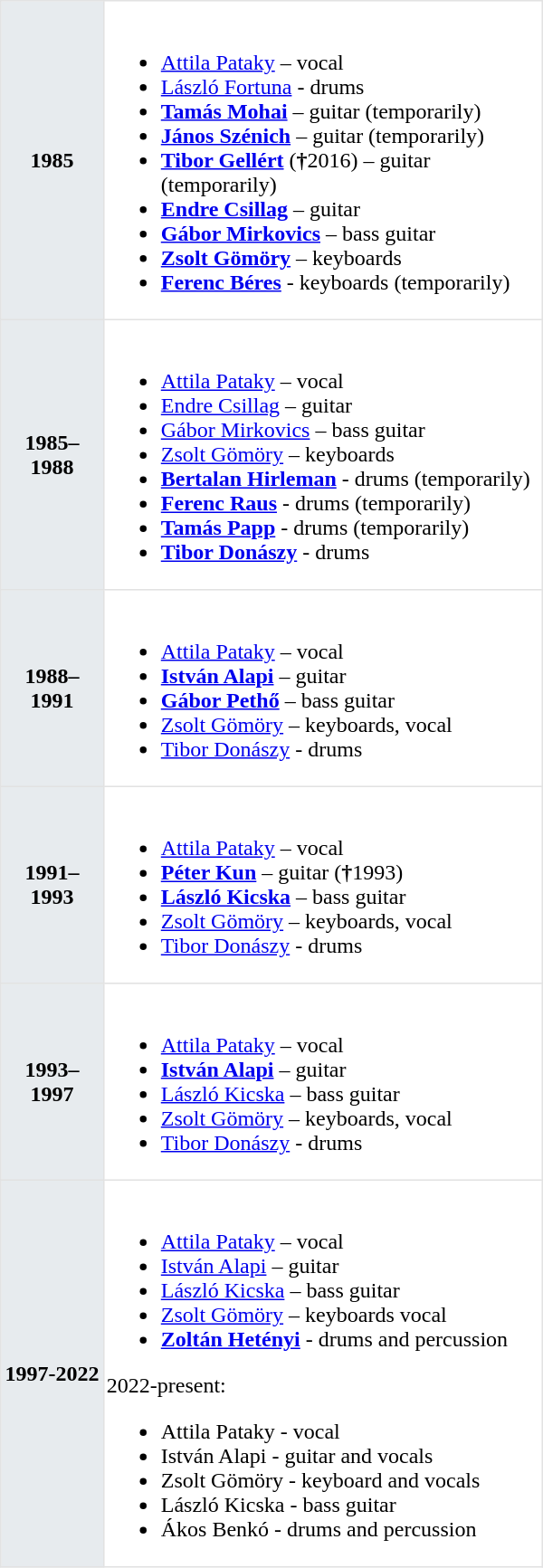<table class="toccolours"  border=1 cellpadding=2 cellspacing=0 style="width: 400px; margin: 0 0 1em 1em; border-collapse: collapse; border: 1px solid #E2E2E2;">
<tr>
<th bgcolor="#E7EBEE">1985</th>
<td><br><ul><li><a href='#'>Attila Pataky</a> – vocal</li><li><a href='#'>László Fortuna</a> - drums</li><li><strong><a href='#'>Tamás Mohai</a></strong> – guitar (temporarily)</li><li><strong><a href='#'>János Szénich</a></strong> – guitar (temporarily)</li><li><strong><a href='#'>Tibor Gellért</a></strong> (<strong>†</strong>2016) – guitar (temporarily)</li><li><strong><a href='#'>Endre Csillag</a></strong> – guitar</li><li><strong><a href='#'>Gábor Mirkovics</a></strong> – bass guitar</li><li><strong><a href='#'>Zsolt Gömöry</a></strong> – keyboards</li><li><strong><a href='#'>Ferenc Béres</a></strong> - keyboards (temporarily)</li></ul></td>
</tr>
<tr>
<th bgcolor="#E7EBEE">1985–1988</th>
<td><br><ul><li><a href='#'>Attila Pataky</a> – vocal</li><li><a href='#'>Endre Csillag</a> – guitar</li><li><a href='#'>Gábor Mirkovics</a> – bass guitar</li><li><a href='#'>Zsolt Gömöry</a> – keyboards</li><li><strong><a href='#'>Bertalan Hirleman</a></strong> - drums (temporarily)</li><li><strong><a href='#'>Ferenc Raus</a></strong> - drums (temporarily)</li><li><strong><a href='#'>Tamás Papp</a></strong> - drums (temporarily)</li><li><strong><a href='#'>Tibor Donászy</a></strong> - drums</li></ul></td>
</tr>
<tr>
<th bgcolor="#E7EBEE">1988–1991</th>
<td><br><ul><li><a href='#'>Attila Pataky</a> – vocal</li><li><strong><a href='#'>István Alapi</a></strong> – guitar</li><li><strong><a href='#'>Gábor Pethő</a></strong> – bass guitar</li><li><a href='#'>Zsolt Gömöry</a> – keyboards, vocal</li><li><a href='#'>Tibor Donászy</a> - drums</li></ul></td>
</tr>
<tr>
<th bgcolor="#E7EBEE">1991–1993</th>
<td><br><ul><li><a href='#'>Attila Pataky</a> – vocal</li><li><strong><a href='#'>Péter Kun</a></strong> – guitar (<strong>†</strong>1993)</li><li><strong><a href='#'>László Kicska</a></strong> – bass guitar</li><li><a href='#'>Zsolt Gömöry</a> – keyboards, vocal</li><li><a href='#'>Tibor Donászy</a> - drums</li></ul></td>
</tr>
<tr>
<th bgcolor="#E7EBEE">1993–1997</th>
<td><br><ul><li><a href='#'>Attila Pataky</a> – vocal</li><li><strong><a href='#'>István Alapi</a></strong> – guitar</li><li><a href='#'>László Kicska</a> – bass guitar</li><li><a href='#'>Zsolt Gömöry</a> – keyboards, vocal</li><li><a href='#'>Tibor Donászy</a> - drums</li></ul></td>
</tr>
<tr>
<th bgcolor="#E7EBEE">1997-2022</th>
<td><br><ul><li><a href='#'>Attila Pataky</a> – vocal</li><li><a href='#'>István Alapi</a> – guitar</li><li><a href='#'>László Kicska</a> – bass guitar</li><li><a href='#'>Zsolt Gömöry</a> – keyboards vocal</li><li><strong><a href='#'>Zoltán Hetényi</a></strong> - drums and percussion</li></ul>2022-present:<ul><li>Attila Pataky - vocal</li><li>István Alapi - guitar and vocals</li><li>Zsolt Gömöry - keyboard and vocals</li><li>László Kicska - bass guitar</li><li>Ákos Benkó - drums and percussion</li></ul></td>
</tr>
</table>
